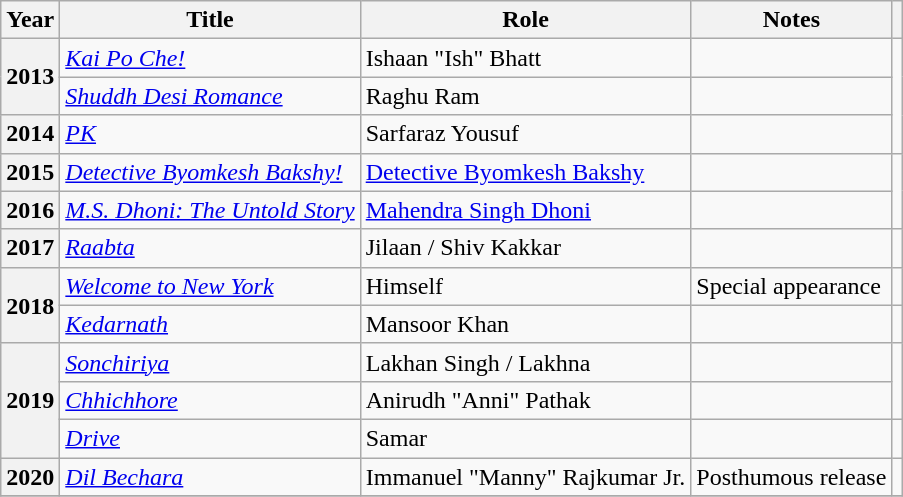<table class="wikitable plainrowheaders sortable">
<tr>
<th scope="col">Year</th>
<th scope="col">Title</th>
<th scope="col">Role</th>
<th scope="col" class="unsortable">Notes</th>
<th scope="col" class="unsortable"></th>
</tr>
<tr>
<th scope="row" rowspan="2">2013</th>
<td><em><a href='#'>Kai Po Che!</a></em></td>
<td>Ishaan "Ish" Bhatt</td>
<td></td>
<td rowspan="3"></td>
</tr>
<tr>
<td><em><a href='#'>Shuddh Desi Romance</a></em></td>
<td>Raghu Ram</td>
<td></td>
</tr>
<tr>
<th scope="row">2014</th>
<td><em><a href='#'>PK</a></em></td>
<td>Sarfaraz Yousuf</td>
<td></td>
</tr>
<tr>
<th scope="row">2015</th>
<td><em><a href='#'>Detective Byomkesh Bakshy!</a></em></td>
<td><a href='#'>Detective Byomkesh Bakshy</a></td>
<td></td>
<td rowspan="2"></td>
</tr>
<tr>
<th scope="row">2016</th>
<td><em><a href='#'>M.S. Dhoni: The Untold Story</a></em></td>
<td><a href='#'>Mahendra Singh Dhoni</a></td>
<td></td>
</tr>
<tr>
<th scope="row">2017</th>
<td><em><a href='#'>Raabta</a></em></td>
<td>Jilaan / Shiv Kakkar</td>
<td></td>
<td></td>
</tr>
<tr>
<th scope="row" rowspan="2">2018</th>
<td><em><a href='#'>Welcome to New York</a></em></td>
<td>Himself</td>
<td>Special appearance</td>
<td></td>
</tr>
<tr>
<td><em><a href='#'>Kedarnath</a></em></td>
<td>Mansoor Khan</td>
<td></td>
<td></td>
</tr>
<tr>
<th scope="row" rowspan="3">2019</th>
<td><em><a href='#'>Sonchiriya</a></em></td>
<td>Lakhan Singh / Lakhna</td>
<td></td>
<td rowspan="2"></td>
</tr>
<tr>
<td><em><a href='#'>Chhichhore</a></em></td>
<td>Anirudh "Anni" Pathak</td>
<td></td>
</tr>
<tr>
<td><em><a href='#'>Drive</a></em></td>
<td>Samar</td>
<td></td>
<td></td>
</tr>
<tr>
<th scope="row">2020</th>
<td><em><a href='#'>Dil Bechara</a></em></td>
<td>Immanuel "Manny" Rajkumar Jr.</td>
<td>Posthumous release</td>
<td></td>
</tr>
<tr>
</tr>
</table>
